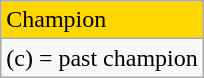<table class="wikitable">
<tr style="background:gold">
<td>Champion</td>
</tr>
<tr>
<td>(c) = past champion</td>
</tr>
</table>
